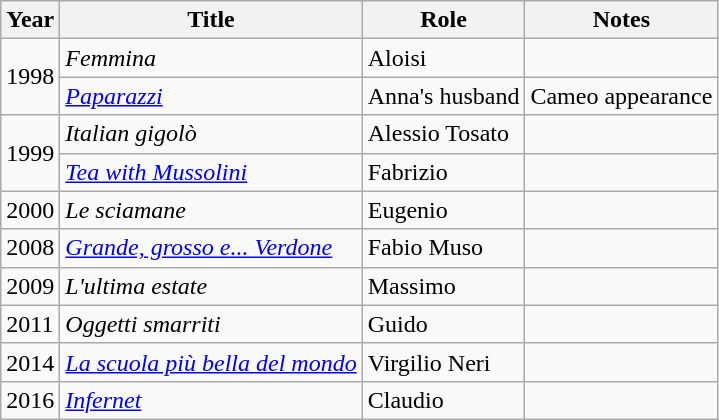<table class="wikitable">
<tr>
<th>Year</th>
<th>Title</th>
<th>Role</th>
<th>Notes</th>
</tr>
<tr>
<td rowspan="2">1998</td>
<td><em>Femmina</em></td>
<td>Aloisi</td>
<td></td>
</tr>
<tr>
<td><em><a href='#'>Paparazzi</a></em></td>
<td>Anna's husband</td>
<td>Cameo appearance</td>
</tr>
<tr>
<td rowspan="2">1999</td>
<td><em>Italian gigolò</em></td>
<td>Alessio Tosato</td>
<td></td>
</tr>
<tr>
<td><em><a href='#'>Tea with Mussolini</a></em></td>
<td>Fabrizio</td>
<td></td>
</tr>
<tr>
<td>2000</td>
<td><em>Le sciamane</em></td>
<td>Eugenio</td>
<td></td>
</tr>
<tr>
<td>2008</td>
<td><em><a href='#'>Grande, grosso e... Verdone</a></em></td>
<td>Fabio Muso</td>
<td></td>
</tr>
<tr>
<td>2009</td>
<td><em>L'ultima estate</em></td>
<td>Massimo</td>
<td></td>
</tr>
<tr>
<td>2011</td>
<td><em>Oggetti smarriti</em></td>
<td>Guido</td>
<td></td>
</tr>
<tr>
<td>2014</td>
<td><em><a href='#'>La scuola più bella del mondo</a></em></td>
<td>Virgilio Neri</td>
<td></td>
</tr>
<tr>
<td>2016</td>
<td><em><a href='#'>Infernet</a></em></td>
<td>Claudio</td>
<td></td>
</tr>
</table>
